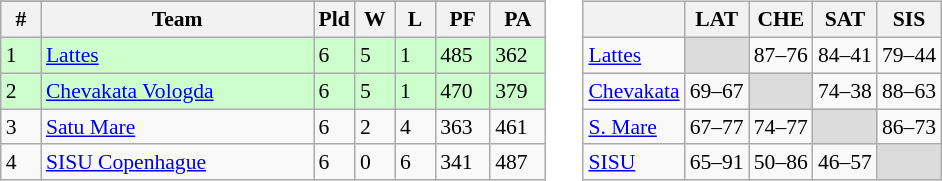<table style="font-size:90%" cellpadding="4">
<tr valign="top">
<td><br><table class=wikitable>
<tr align=center>
</tr>
<tr>
<th width=20>#</th>
<th width=175>Team</th>
<th width=20>Pld</th>
<th width=20>W</th>
<th width=20>L</th>
<th width=30>PF</th>
<th width=30>PA</th>
</tr>
<tr style="background:#cfc;">
<td>1</td>
<td align="left"> <a href='#'>Lattes</a></td>
<td>6</td>
<td>5</td>
<td>1</td>
<td>485</td>
<td>362</td>
</tr>
<tr style="background:#cfc;">
<td>2</td>
<td align="left"> <a href='#'>Chevakata Vologda</a></td>
<td>6</td>
<td>5</td>
<td>1</td>
<td>470</td>
<td>379</td>
</tr>
<tr>
<td>3</td>
<td align="left"> <a href='#'>Satu Mare</a></td>
<td>6</td>
<td>2</td>
<td>4</td>
<td>363</td>
<td>461</td>
</tr>
<tr>
<td>4</td>
<td align="left"> <a href='#'>SISU Copenhague</a></td>
<td>6</td>
<td>0</td>
<td>6</td>
<td>341</td>
<td>487</td>
</tr>
</table>
</td>
<td><br><table class="wikitable">
<tr>
<th></th>
<th>LAT</th>
<th>CHE</th>
<th>SAT</th>
<th>SIS</th>
</tr>
<tr>
<td><a href='#'>Lattes</a></td>
<td bgcolor="#DCDCDC"></td>
<td>87–76</td>
<td>84–41</td>
<td>79–44</td>
</tr>
<tr>
<td><a href='#'>Chevakata</a></td>
<td>69–67</td>
<td bgcolor="#DCDCDC"></td>
<td>74–38</td>
<td>88–63</td>
</tr>
<tr>
<td><a href='#'>S. Mare</a></td>
<td>67–77</td>
<td>74–77</td>
<td bgcolor="#DCDCDC"></td>
<td>86–73</td>
</tr>
<tr>
<td><a href='#'>SISU</a></td>
<td>65–91</td>
<td>50–86</td>
<td>46–57</td>
<td bgcolor="#DCDCDC"></td>
</tr>
</table>
</td>
</tr>
</table>
